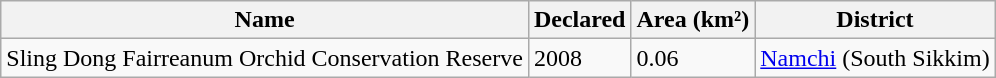<table class="wikitable sortable">
<tr>
<th>Name</th>
<th>Declared</th>
<th>Area (km²)</th>
<th>District</th>
</tr>
<tr>
<td>Sling Dong Fairreanum Orchid Conservation Reserve</td>
<td>2008</td>
<td>0.06</td>
<td><a href='#'>Namchi</a> (South Sikkim)</td>
</tr>
</table>
